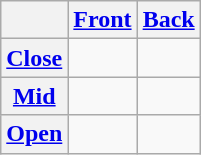<table class="wikitable" style="text-align: center;">
<tr>
<th></th>
<th><a href='#'>Front</a></th>
<th><a href='#'>Back</a></th>
</tr>
<tr>
<th><a href='#'>Close</a></th>
<td></td>
<td></td>
</tr>
<tr>
<th><a href='#'>Mid</a></th>
<td></td>
<td></td>
</tr>
<tr>
<th><a href='#'>Open</a></th>
<td></td>
<td></td>
</tr>
</table>
